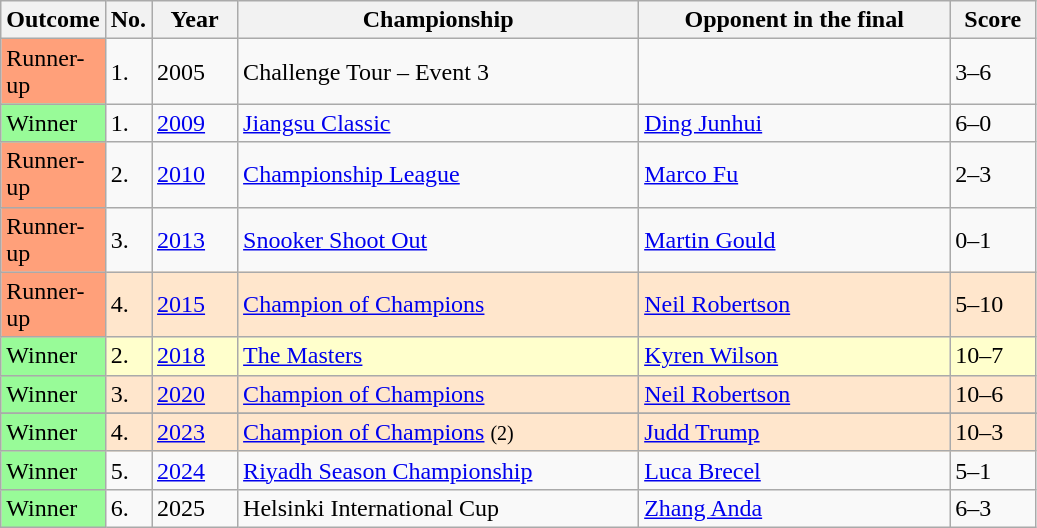<table class="sortable wikitable">
<tr>
<th width="60">Outcome</th>
<th width="20">No.</th>
<th width="50">Year</th>
<th width="260">Championship</th>
<th width="200">Opponent in the final</th>
<th width="50">Score</th>
</tr>
<tr>
<td style="background:#ffa07a;">Runner-up</td>
<td>1.</td>
<td>2005</td>
<td>Challenge Tour – Event 3</td>
<td> </td>
<td>3–6</td>
</tr>
<tr>
<td style="background:#98FB98">Winner</td>
<td>1.</td>
<td><a href='#'>2009</a></td>
<td><a href='#'>Jiangsu Classic</a></td>
<td> <a href='#'>Ding Junhui</a></td>
<td>6–0</td>
</tr>
<tr>
<td style="background:#ffa07a;">Runner-up</td>
<td>2.</td>
<td><a href='#'>2010</a></td>
<td><a href='#'>Championship League</a></td>
<td> <a href='#'>Marco Fu</a></td>
<td>2–3</td>
</tr>
<tr>
<td style="background:#ffa07a;">Runner-up</td>
<td>3.</td>
<td><a href='#'>2013</a></td>
<td><a href='#'>Snooker Shoot Out</a></td>
<td> <a href='#'>Martin Gould</a></td>
<td>0–1</td>
</tr>
<tr style="background:#ffe6cc;">
<td style="background:#ffa07a;">Runner-up</td>
<td>4.</td>
<td><a href='#'>2015</a></td>
<td><a href='#'>Champion of Champions</a></td>
<td> <a href='#'>Neil Robertson</a></td>
<td>5–10</td>
</tr>
<tr style="background:#ffc;">
<td style="background:#98FB98">Winner</td>
<td>2.</td>
<td><a href='#'>2018</a></td>
<td><a href='#'>The Masters</a></td>
<td> <a href='#'>Kyren Wilson</a></td>
<td>10–7</td>
</tr>
<tr style="background:#ffe6cc;">
<td style="background:#98FB98">Winner</td>
<td>3.</td>
<td><a href='#'>2020</a></td>
<td><a href='#'>Champion of Champions</a></td>
<td> <a href='#'>Neil Robertson</a></td>
<td>10–6</td>
</tr>
<tr>
</tr>
<tr style="background:#ffe6cc;">
<td style="background:#98FB98">Winner</td>
<td>4.</td>
<td><a href='#'>2023</a></td>
<td><a href='#'>Champion of Champions</a> <small>(2)</small></td>
<td> <a href='#'>Judd Trump</a></td>
<td>10–3</td>
</tr>
<tr>
<td style="background:#98FB98">Winner</td>
<td>5.</td>
<td><a href='#'>2024</a></td>
<td><a href='#'>Riyadh Season Championship</a></td>
<td> <a href='#'>Luca Brecel</a></td>
<td>5–1</td>
</tr>
<tr>
<td style="background:#98FB98">Winner</td>
<td>6.</td>
<td>2025</td>
<td>Helsinki International Cup</td>
<td> <a href='#'>Zhang Anda</a></td>
<td>6–3</td>
</tr>
</table>
